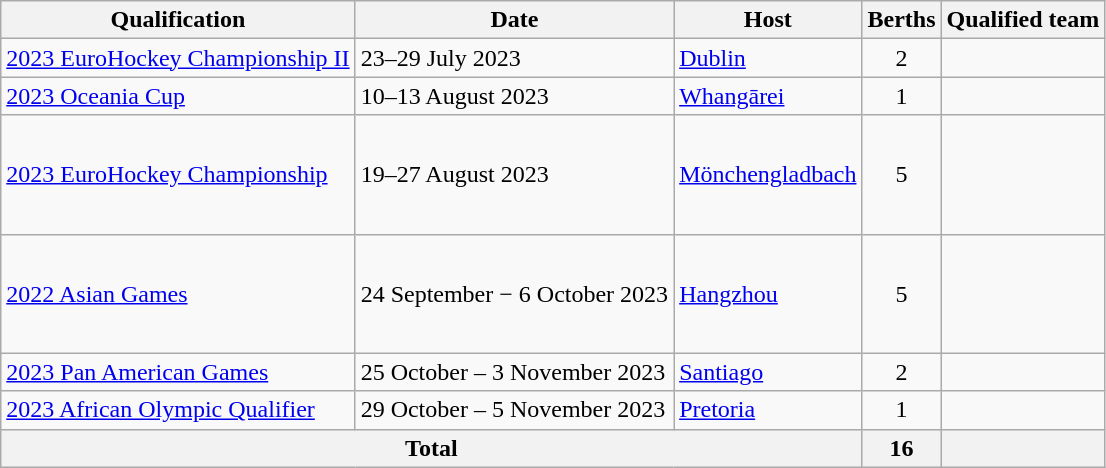<table class="wikitable">
<tr>
<th>Qualification</th>
<th>Date</th>
<th>Host</th>
<th>Berths</th>
<th>Qualified team</th>
</tr>
<tr>
<td><a href='#'>2023 EuroHockey Championship II</a></td>
<td>23–29 July 2023</td>
<td> <a href='#'>Dublin</a></td>
<td align=center>2</td>
<td><br></td>
</tr>
<tr>
<td><a href='#'>2023 Oceania Cup</a></td>
<td>10–13 August 2023</td>
<td> <a href='#'>Whangārei</a></td>
<td align=center>1</td>
<td></td>
</tr>
<tr>
<td><a href='#'>2023 EuroHockey Championship</a></td>
<td>19–27 August 2023</td>
<td> <a href='#'>Mönchengladbach</a></td>
<td align=center>5</td>
<td><br><br><br><br></td>
</tr>
<tr>
<td><a href='#'>2022 Asian Games</a></td>
<td>24 September − 6 October 2023</td>
<td> <a href='#'>Hangzhou</a></td>
<td align=center>5</td>
<td><br><br><br><br></td>
</tr>
<tr>
<td><a href='#'>2023 Pan American Games</a></td>
<td>25 October – 3 November 2023</td>
<td> <a href='#'>Santiago</a></td>
<td align=center>2</td>
<td><br></td>
</tr>
<tr>
<td><a href='#'>2023 African Olympic Qualifier</a></td>
<td>29 October – 5 November 2023</td>
<td> <a href='#'>Pretoria</a></td>
<td align=center>1</td>
<td></td>
</tr>
<tr>
<th colspan=3>Total</th>
<th>16</th>
<th></th>
</tr>
</table>
